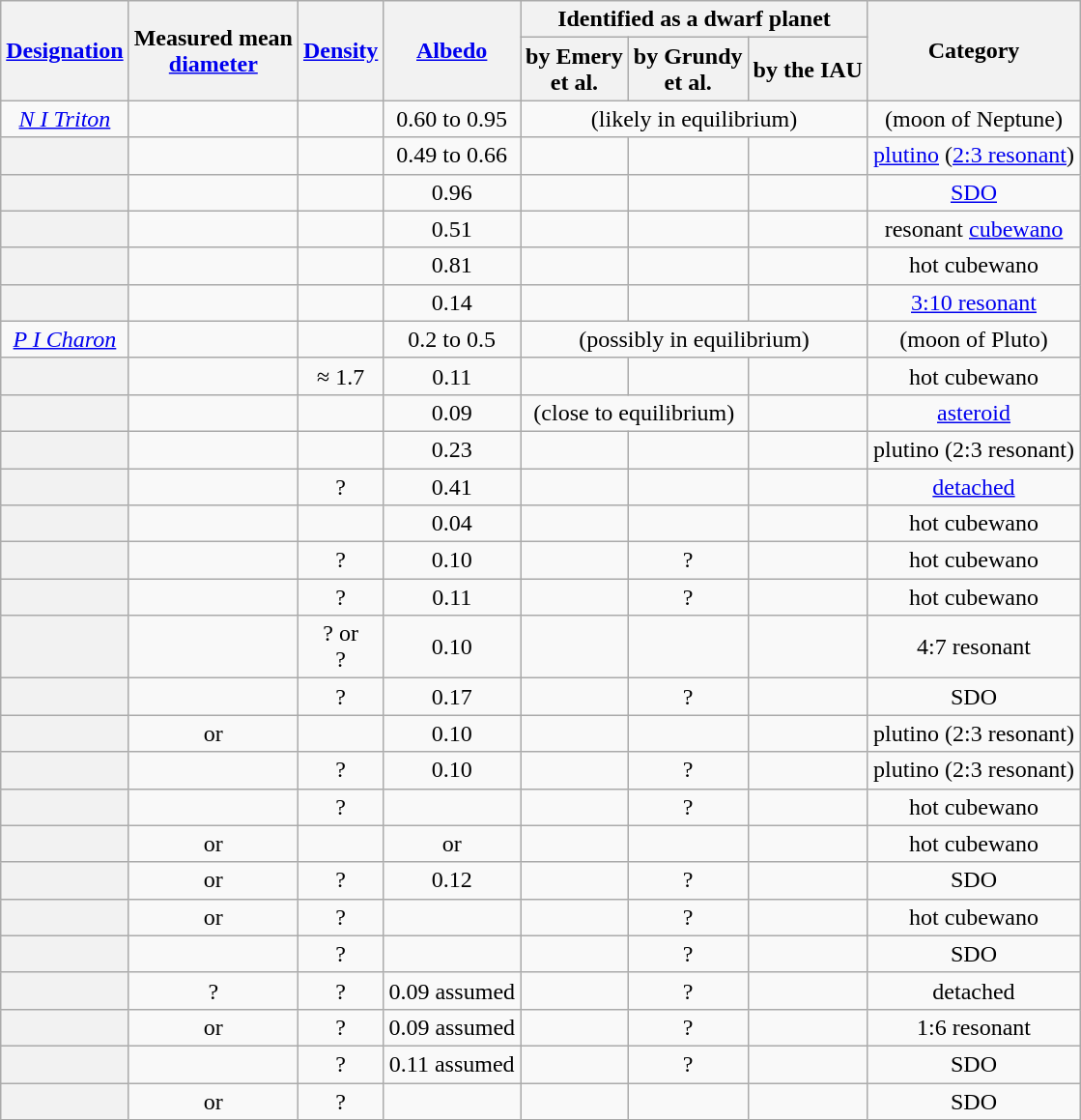<table class="wikitable sortable" style="text-align: center;">
<tr>
<th rowspan="2" data-sort-type="number"><a href='#'>Designation</a></th>
<th rowspan="2" data-sort-type="number">Measured mean<br><a href='#'>diameter</a> </th>
<th rowspan="2" data-sort-type="number"><a href='#'>Density</a><br></th>
<th rowspan="2" data-sort-type="number"><a href='#'>Albedo</a></th>
<th colspan="3" scope="col">Identified as a dwarf planet</th>
<th rowspan="2">Category</th>
</tr>
<tr>
<th>by Emery<br>et al.</th>
<th>by Grundy<br>et al.</th>
<th>by the IAU</th>
</tr>
<tr>
<td><em><a href='#'>N I Triton</a></em></td>
<td></td>
<td></td>
<td>0.60 to 0.95</td>
<td colspan="3">(likely in equilibrium)</td>
<td>(moon of Neptune)</td>
</tr>
<tr>
<th style="text-align: left;" data-sort-value="134340"></th>
<td></td>
<td></td>
<td>0.49 to 0.66</td>
<td></td>
<td></td>
<td></td>
<td><a href='#'>plutino</a> (<a href='#'>2:3 resonant</a>)</td>
</tr>
<tr>
<th style="text-align: left;" data-sort-value="136199"></th>
<td></td>
<td></td>
<td>0.96</td>
<td></td>
<td></td>
<td></td>
<td><a href='#'>SDO</a></td>
</tr>
<tr>
<th style="text-align: left;" data-sort-value="136108"></th>
<td></td>
<td></td>
<td>0.51</td>
<td></td>
<td></td>
<td><br></td>
<td>resonant <a href='#'>cubewano</a></td>
</tr>
<tr>
<th style="text-align: left;" data-sort-value="136472"></th>
<td></td>
<td></td>
<td>0.81</td>
<td></td>
<td></td>
<td><br></td>
<td>hot cubewano</td>
</tr>
<tr>
<th style="text-align: left;" data-sort-value="225088"></th>
<td></td>
<td></td>
<td>0.14</td>
<td></td>
<td></td>
<td></td>
<td><a href='#'>3:10 resonant</a></td>
</tr>
<tr>
<td><em><a href='#'>P I Charon</a></em></td>
<td></td>
<td></td>
<td>0.2 to 0.5</td>
<td colspan="3">(possibly in equilibrium)</td>
<td>(moon of Pluto)</td>
</tr>
<tr>
<th style="text-align: left;" data-sort-value="50000"></th>
<td></td>
<td>≈ 1.7</td>
<td>0.11</td>
<td></td>
<td></td>
<td><br></td>
<td>hot cubewano</td>
</tr>
<tr>
<th style="text-align: left;" data-sort-value="1"></th>
<td></td>
<td></td>
<td>0.09</td>
<td colspan="2">(close to equilibrium)</td>
<td></td>
<td><a href='#'>asteroid</a></td>
</tr>
<tr>
<th style="text-align: left;" data-sort-value="90482"></th>
<td></td>
<td></td>
<td>0.23</td>
<td><br></td>
<td></td>
<td></td>
<td>plutino (2:3 resonant)</td>
</tr>
<tr>
<th style="text-align: left;" data-sort-value="90377"></th>
<td></td>
<td>?</td>
<td>0.41</td>
<td></td>
<td></td>
<td></td>
<td><a href='#'>detached</a></td>
</tr>
<tr>
<th style="text-align: left;" data-sort-value="120347"></th>
<td></td>
<td></td>
<td>0.04</td>
<td></td>
<td></td>
<td></td>
<td>hot cubewano</td>
</tr>
<tr>
<th style="text-align: left;" data-sort-value="307261"></th>
<td></td>
<td>?</td>
<td>0.10</td>
<td></td>
<td>?</td>
<td></td>
<td>hot cubewano</td>
</tr>
<tr>
<th style="text-align: left;" data-sort-value="55565"></th>
<td></td>
<td>?</td>
<td>0.11</td>
<td></td>
<td>?</td>
<td></td>
<td>hot cubewano</td>
</tr>
<tr>
<th style="text-align: left;" data-sort-value="174567"></th>
<td></td>
<td>? or<br>?</td>
<td>0.10</td>
<td></td>
<td></td>
<td></td>
<td>4:7 resonant</td>
</tr>
<tr>
<th style="text-align: left;" data-sort-value="532037"></th>
<td></td>
<td>?</td>
<td>0.17</td>
<td></td>
<td>?</td>
<td></td>
<td>SDO</td>
</tr>
<tr>
<th style="text-align: left;" data-sort-value="208996"></th>
<td> or </td>
<td></td>
<td>0.10</td>
<td></td>
<td></td>
<td></td>
<td>plutino (2:3 resonant)</td>
</tr>
<tr>
<th style="text-align: left;" data-sort-value="28978"></th>
<td></td>
<td>?</td>
<td>0.10</td>
<td></td>
<td>?</td>
<td></td>
<td>plutino (2:3 resonant)</td>
</tr>
<tr>
<th style="text-align: left;" data-sort-value="145452"></th>
<td></td>
<td>?</td>
<td></td>
<td></td>
<td>?</td>
<td></td>
<td>hot cubewano</td>
</tr>
<tr>
<th style="text-align: left;" data-sort-value="55637"></th>
<td> or </td>
<td></td>
<td> or </td>
<td></td>
<td></td>
<td></td>
<td>hot cubewano</td>
</tr>
<tr>
<th style="text-align: left;" data-sort-value="992018210618"></th>
<td> or </td>
<td>?</td>
<td>0.12</td>
<td></td>
<td>?</td>
<td></td>
<td>SDO</td>
</tr>
<tr>
<th style="text-align: left;" data-sort-value="20000"></th>
<td> or </td>
<td>?</td>
<td></td>
<td></td>
<td>?</td>
<td></td>
<td>hot cubewano</td>
</tr>
<tr>
<th style="text-align: left;" data-sort-value="992014202502"></th>
<td></td>
<td>?</td>
<td></td>
<td></td>
<td>?</td>
<td></td>
<td>SDO</td>
</tr>
<tr>
<th style="text-align: left;" data-sort-value="992012211503"></th>
<td>?</td>
<td>?</td>
<td>0.09 assumed</td>
<td></td>
<td>?</td>
<td></td>
<td>detached</td>
</tr>
<tr>
<th style="text-align: left;" data-sort-value="528381"></th>
<td> or </td>
<td>?</td>
<td>0.09 assumed</td>
<td></td>
<td>?</td>
<td></td>
<td>1:6 resonant</td>
</tr>
<tr>
<th style="text-align: left;" data-sort-value="523794"></th>
<td></td>
<td>?</td>
<td>0.11 assumed</td>
<td></td>
<td>?</td>
<td><br> </td>
<td>SDO</td>
</tr>
<tr>
<th style="text-align: left;" data-sort-value="15874"></th>
<td> or </td>
<td>?</td>
<td></td>
<td></td>
<td></td>
<td></td>
<td>SDO</td>
</tr>
</table>
